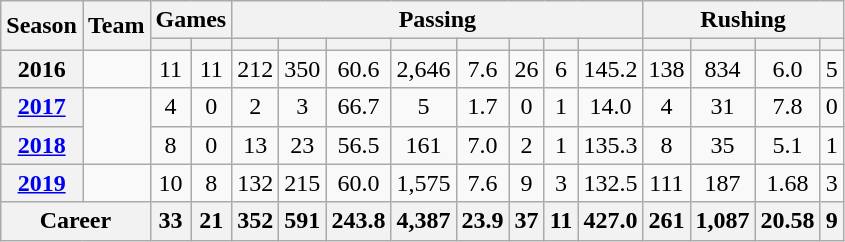<table class="wikitable" style="text-align:center;">
<tr>
<th rowspan="2">Season</th>
<th rowspan="2">Team</th>
<th colspan="2">Games</th>
<th colspan="8">Passing</th>
<th colspan="4">Rushing</th>
</tr>
<tr>
<th></th>
<th></th>
<th></th>
<th></th>
<th></th>
<th></th>
<th></th>
<th></th>
<th></th>
<th></th>
<th></th>
<th></th>
<th></th>
<th></th>
</tr>
<tr>
<th>2016</th>
<td style=></td>
<td>11</td>
<td>11</td>
<td>212</td>
<td>350</td>
<td>60.6</td>
<td>2,646</td>
<td>7.6</td>
<td>26</td>
<td>6</td>
<td>145.2</td>
<td>138</td>
<td>834</td>
<td>6.0</td>
<td>5</td>
</tr>
<tr>
<th><a href='#'>2017</a></th>
<td rowspan="2" style=></td>
<td>4</td>
<td>0</td>
<td>2</td>
<td>3</td>
<td>66.7</td>
<td>5</td>
<td>1.7</td>
<td>0</td>
<td>1</td>
<td>14.0</td>
<td>4</td>
<td>31</td>
<td>7.8</td>
<td>0</td>
</tr>
<tr>
<th><a href='#'>2018</a></th>
<td>8</td>
<td>0</td>
<td>13</td>
<td>23</td>
<td>56.5</td>
<td>161</td>
<td>7.0</td>
<td>2</td>
<td>1</td>
<td>135.3</td>
<td>8</td>
<td>35</td>
<td>5.1</td>
<td>1</td>
</tr>
<tr>
<th><a href='#'>2019</a></th>
<td style=></td>
<td>10</td>
<td>8</td>
<td>132</td>
<td>215</td>
<td>60.0</td>
<td>1,575</td>
<td>7.6</td>
<td>9</td>
<td>3</td>
<td>132.5</td>
<td>111</td>
<td>187</td>
<td>1.68</td>
<td>3</td>
</tr>
<tr>
<th colspan="2">Career</th>
<th>33</th>
<th>21</th>
<th>352</th>
<th>591</th>
<th>243.8</th>
<th>4,387</th>
<th>23.9</th>
<th>37</th>
<th>11</th>
<th>427.0</th>
<th>261</th>
<th>1,087</th>
<th>20.58</th>
<th>9</th>
</tr>
</table>
